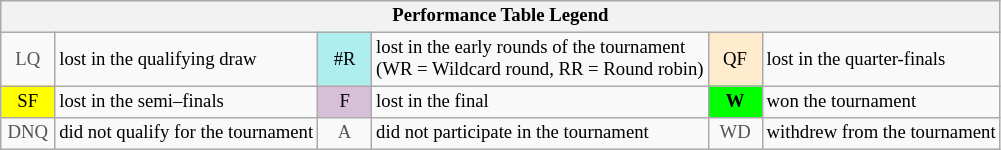<table class="wikitable" style="font-size:78%;">
<tr bgcolor="#efefef">
<th colspan="6">Performance Table Legend</th>
</tr>
<tr>
<td align="center" style="color:#555555;" width="30">LQ</td>
<td>lost in the qualifying draw</td>
<td align="center" style="background:#afeeee;">#R</td>
<td>lost in the early rounds of the tournament<br>(WR = Wildcard round, RR = Round robin)</td>
<td align="center" style="background:#ffebcd;">QF</td>
<td>lost in the quarter-finals</td>
</tr>
<tr>
<td align="center" style="background:yellow;">SF</td>
<td>lost in the semi–finals</td>
<td align="center" style="background:#D8BFD8;">F</td>
<td>lost in the final</td>
<td align="center" style="background:#00ff00;"><strong>W</strong></td>
<td>won the tournament</td>
</tr>
<tr>
<td align="center" style="color:#555555;" width="30">DNQ</td>
<td>did not qualify for the tournament</td>
<td align="center" style="color:#555555;" width="30">A</td>
<td>did not participate in the tournament</td>
<td align="center" style="color:#555555;" width="30">WD</td>
<td>withdrew from the tournament</td>
</tr>
</table>
